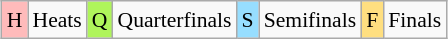<table class="wikitable" style="margin:0.5em auto; font-size:90%; line-height:1.25em; text-align:center;">
<tr>
<td bgcolor="#FFBBBB" align=center>H</td>
<td>Heats</td>
<td bgcolor="#AFF55B" align=center>Q</td>
<td>Quarterfinals</td>
<td bgcolor="#97DEFF" align=center>S</td>
<td>Semifinals</td>
<td bgcolor="#FFDF80" align=center>F</td>
<td>Finals</td>
</tr>
</table>
